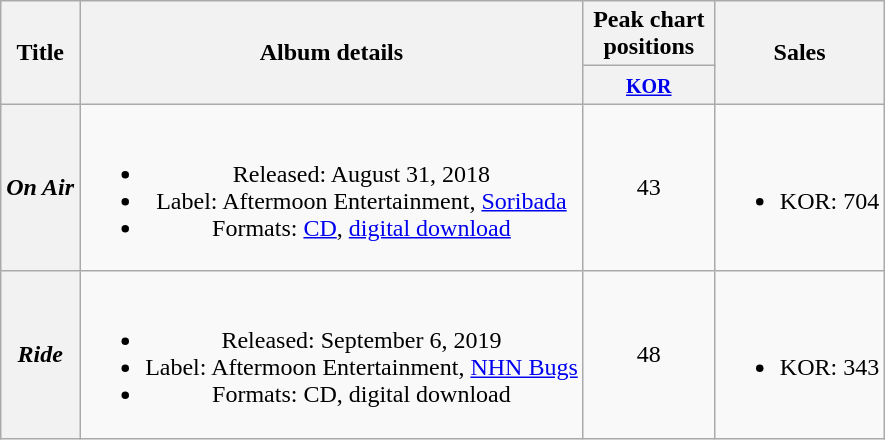<table class="wikitable plainrowheaders" style="text-align:center;">
<tr>
<th scope="col" rowspan="2">Title</th>
<th scope="col" rowspan="2">Album details</th>
<th scope="col" colspan="1" style="width:5em;">Peak chart positions</th>
<th scope="col" rowspan="2">Sales</th>
</tr>
<tr>
<th><small><a href='#'>KOR</a></small><br></th>
</tr>
<tr>
<th scope="row"><em>On Air</em></th>
<td><br><ul><li>Released: August 31, 2018</li><li>Label: Aftermoon Entertainment, <a href='#'>Soribada</a></li><li>Formats: <a href='#'>CD</a>, <a href='#'>digital download</a></li></ul></td>
<td>43</td>
<td><br><ul><li>KOR: 704</li></ul></td>
</tr>
<tr>
<th scope="row"><em>Ride</em></th>
<td><br><ul><li>Released: September 6, 2019</li><li>Label: Aftermoon Entertainment, <a href='#'>NHN Bugs</a></li><li>Formats: CD, digital download</li></ul></td>
<td>48</td>
<td><br><ul><li>KOR: 343</li></ul></td>
</tr>
</table>
